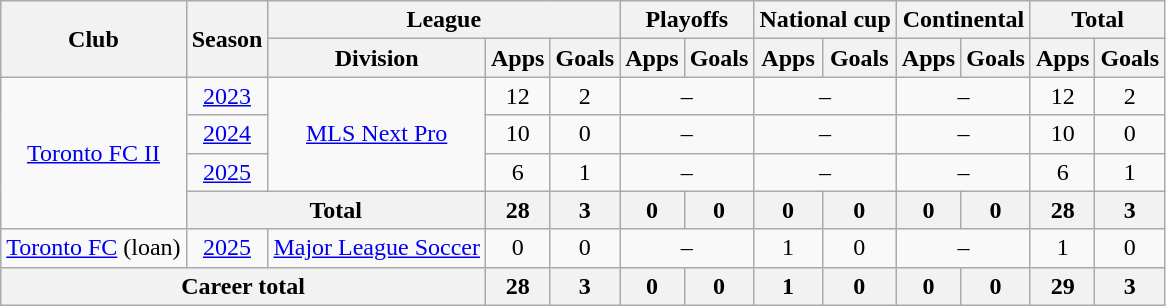<table class="wikitable" style="text-align: center">
<tr>
<th rowspan="2">Club</th>
<th rowspan="2">Season</th>
<th colspan="3">League</th>
<th colspan="2">Playoffs</th>
<th colspan="2">National cup</th>
<th colspan="2">Continental</th>
<th colspan="2">Total</th>
</tr>
<tr>
<th>Division</th>
<th>Apps</th>
<th>Goals</th>
<th>Apps</th>
<th>Goals</th>
<th>Apps</th>
<th>Goals</th>
<th>Apps</th>
<th>Goals</th>
<th>Apps</th>
<th>Goals</th>
</tr>
<tr>
<td rowspan=4><a href='#'>Toronto FC II</a></td>
<td><a href='#'>2023</a></td>
<td rowspan=3><a href='#'>MLS Next Pro</a></td>
<td>12</td>
<td>2</td>
<td colspan="2">–</td>
<td colspan="2">–</td>
<td colspan="2">–</td>
<td>12</td>
<td>2</td>
</tr>
<tr>
<td><a href='#'>2024</a></td>
<td>10</td>
<td>0</td>
<td colspan="2">–</td>
<td colspan="2">–</td>
<td colspan="2">–</td>
<td>10</td>
<td>0</td>
</tr>
<tr>
<td><a href='#'>2025</a></td>
<td>6</td>
<td>1</td>
<td colspan="2">–</td>
<td colspan="2">–</td>
<td colspan="2">–</td>
<td>6</td>
<td>1</td>
</tr>
<tr>
<th colspan="2"><strong>Total</strong></th>
<th>28</th>
<th>3</th>
<th>0</th>
<th>0</th>
<th>0</th>
<th>0</th>
<th>0</th>
<th>0</th>
<th>28</th>
<th>3</th>
</tr>
<tr>
<td><a href='#'>Toronto FC</a> (loan)</td>
<td><a href='#'>2025</a></td>
<td><a href='#'>Major League Soccer</a></td>
<td>0</td>
<td>0</td>
<td colspan="2">–</td>
<td>1</td>
<td>0</td>
<td colspan="2">–</td>
<td>1</td>
<td>0</td>
</tr>
<tr>
<th colspan="3">Career total</th>
<th>28</th>
<th>3</th>
<th>0</th>
<th>0</th>
<th>1</th>
<th>0</th>
<th>0</th>
<th>0</th>
<th>29</th>
<th>3</th>
</tr>
</table>
